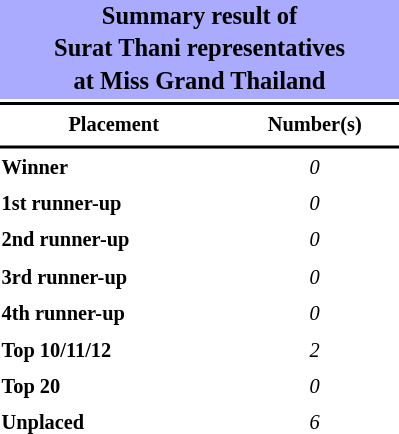<table style="width: 270px; font-size:85%; line-height:1.5em;">
<tr>
<th colspan="2" align="center" style="background:#AAF;"><big>Summary result of<br>Surat Thani representatives<br>at Miss Grand Thailand</big></th>
</tr>
<tr>
<td colspan="2" style="background:black"></td>
</tr>
<tr>
<th scope="col">Placement</th>
<th scope="col">Number(s)</th>
</tr>
<tr>
<td colspan="2" style="background:black"></td>
</tr>
<tr>
<td align="left"><strong>Winner</strong></td>
<td align="center"><em>0</em></td>
</tr>
<tr>
<td align="left"><strong>1st runner-up</strong></td>
<td align="center"><em>0</em></td>
</tr>
<tr>
<td align="left"><strong>2nd runner-up</strong></td>
<td align="center"><em>0</em></td>
</tr>
<tr>
<td align="left"><strong>3rd runner-up</strong></td>
<td align="center"><em>0</em></td>
</tr>
<tr>
<td align="left"><strong>4th runner-up</strong></td>
<td align="center"><em>0</em></td>
</tr>
<tr>
<td align="left"><strong>Top 10/11/12</strong></td>
<td align="center"><em>2</em></td>
</tr>
<tr>
<td align="left"><strong>Top 20</strong></td>
<td align="center"><em>0</em></td>
</tr>
<tr>
<td align="left"><strong>Unplaced</strong></td>
<td align="center"><em>6</em></td>
</tr>
</table>
